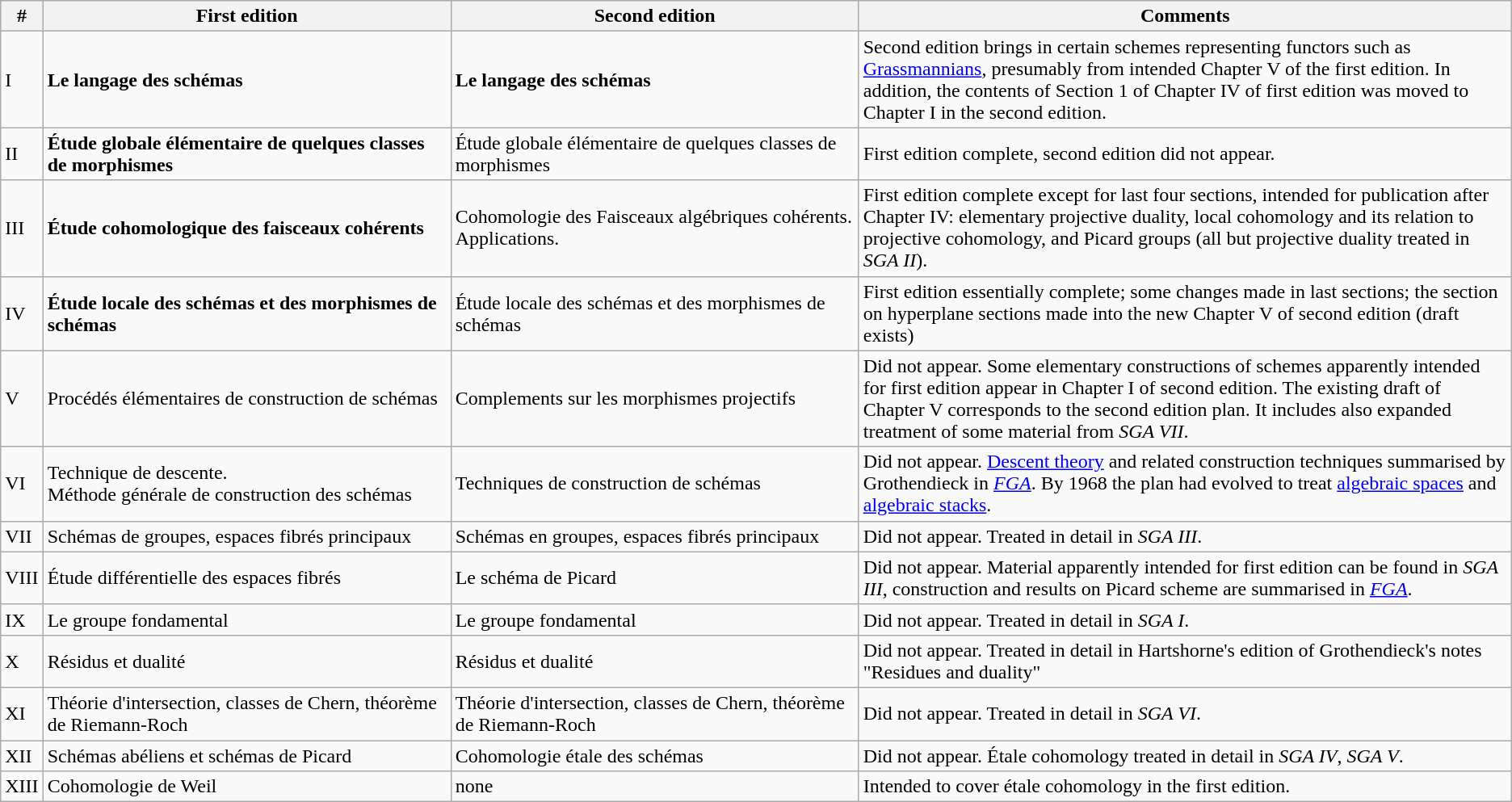<table class="wikitable">
<tr>
<th>#</th>
<th width= "27%">First edition</th>
<th width= "27%">Second edition</th>
<th>Comments</th>
</tr>
<tr>
<td>I</td>
<td><strong>Le langage des schémas</strong></td>
<td><strong>Le langage des schémas</strong></td>
<td>Second edition brings in certain schemes representing functors such as <a href='#'>Grassmannians</a>, presumably from intended Chapter V of the first edition. In addition, the contents of Section 1 of Chapter IV of first edition was moved to Chapter I in the second edition.</td>
</tr>
<tr>
<td>II</td>
<td><strong>Étude globale élémentaire de quelques classes de morphismes</strong></td>
<td>Étude globale élémentaire de quelques classes de morphismes</td>
<td>First edition complete, second edition did not appear.</td>
</tr>
<tr>
<td>III</td>
<td><strong>Étude cohomologique des faisceaux cohérents</strong></td>
<td>Cohomologie des Faisceaux algébriques cohérents. Applications.</td>
<td>First edition complete except for last four sections, intended for publication after Chapter IV: elementary projective duality, local cohomology and its relation to projective cohomology, and Picard groups (all but projective duality treated in <em>SGA II</em>).</td>
</tr>
<tr>
<td>IV</td>
<td><strong>Étude locale des schémas et des morphismes de schémas</strong></td>
<td>Étude locale des schémas et des morphismes de schémas</td>
<td>First edition essentially complete; some changes made in last sections; the section on hyperplane sections made into the new Chapter V of second edition (draft exists)</td>
</tr>
<tr>
<td>V</td>
<td>Procédés élémentaires de construction de schémas</td>
<td>Complements sur les morphismes projectifs</td>
<td>Did not appear. Some elementary constructions of schemes apparently intended for first edition appear in Chapter I of second edition. The existing draft of Chapter V corresponds to the second edition plan. It includes also expanded treatment of some material from <em>SGA VII</em>.</td>
</tr>
<tr>
<td>VI</td>
<td>Technique de descente.<br> Méthode générale de construction des schémas</td>
<td>Techniques de construction de schémas</td>
<td>Did not appear. <a href='#'>Descent theory</a> and related construction techniques summarised by Grothendieck in <em><a href='#'>FGA</a></em>. By 1968 the plan had evolved to treat <a href='#'>algebraic spaces</a> and <a href='#'>algebraic stacks</a>.</td>
</tr>
<tr>
<td>VII</td>
<td>Schémas de groupes, espaces fibrés principaux</td>
<td>Schémas en groupes, espaces fibrés principaux</td>
<td>Did not appear. Treated in detail in <em>SGA III</em>.</td>
</tr>
<tr>
<td>VIII</td>
<td>Étude différentielle des espaces fibrés</td>
<td>Le schéma de Picard</td>
<td>Did not appear. Material apparently intended for first edition can be found in <em>SGA III</em>, construction and results on Picard scheme are summarised in <em><a href='#'>FGA</a></em>.</td>
</tr>
<tr>
<td>IX</td>
<td>Le groupe fondamental</td>
<td>Le groupe fondamental</td>
<td>Did not appear. Treated in detail in <em>SGA I</em>.</td>
</tr>
<tr>
<td>X</td>
<td>Résidus et dualité</td>
<td>Résidus et dualité</td>
<td>Did not appear. Treated in detail in Hartshorne's edition of Grothendieck's notes "Residues and duality"</td>
</tr>
<tr>
<td>XI</td>
<td>Théorie d'intersection, classes de Chern, théorème de Riemann-Roch</td>
<td>Théorie d'intersection, classes de Chern, théorème de Riemann-Roch</td>
<td>Did not appear. Treated in detail in <em>SGA VI</em>.</td>
</tr>
<tr>
<td>XII</td>
<td>Schémas abéliens et schémas de Picard</td>
<td>Cohomologie étale des schémas</td>
<td>Did not appear. Étale cohomology treated in detail in <em>SGA IV</em>, <em>SGA V</em>.</td>
</tr>
<tr>
<td>XIII</td>
<td>Cohomologie de Weil</td>
<td>none</td>
<td>Intended to cover étale cohomology in the first edition.</td>
</tr>
</table>
